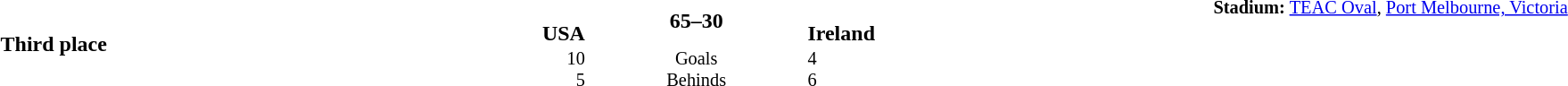<table style="width: 100%; background: transparent;" cellspacing="0">
<tr>
<td align=center valign=center rowspan=3 width=15%><strong>Third place</strong></td>
</tr>
<tr>
<td width=24% align=right><br><strong>USA</strong></td>
<td align=center width=13%><strong>65–30</strong></td>
<td width=24%><br><strong>Ireland</strong></td>
<td style=font-size:85% rowspan=2 valign=top><strong>Stadium:</strong> <a href='#'>TEAC Oval</a>, <a href='#'>Port Melbourne, Victoria</a></td>
</tr>
<tr style=font-size:85%>
<td align=right valign=top>10<br> 5</td>
<td align=center valign=top>Goals <br>Behinds</td>
<td valign=top>4<br> 6</td>
</tr>
</table>
